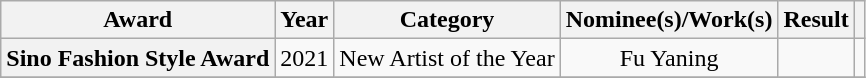<table class="wikitable sortable plainrowheaders" style="text-align:center;">
<tr>
<th scope="col">Award</th>
<th scope="col">Year</th>
<th scope="col">Category</th>
<th scope="col">Nominee(s)/Work(s)</th>
<th scope="col">Result</th>
<th scope="col" class="unsortable"></th>
</tr>
<tr>
<th scope="row">Sino Fashion Style Award</th>
<td>2021</td>
<td>New Artist of the Year</td>
<td>Fu Yaning</td>
<td></td>
<td align=center></td>
</tr>
<tr>
</tr>
</table>
